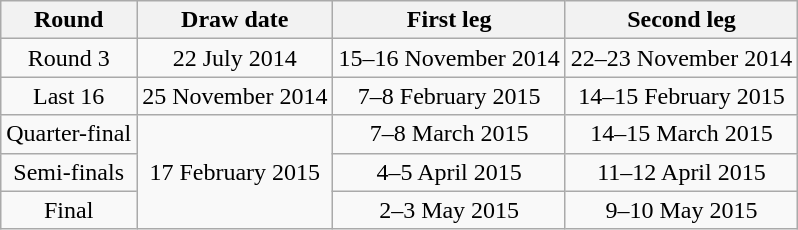<table class="wikitable" style="text-align:center">
<tr>
<th>Round</th>
<th>Draw date</th>
<th>First leg</th>
<th>Second leg</th>
</tr>
<tr>
<td>Round 3</td>
<td>22 July 2014</td>
<td>15–16 November 2014</td>
<td>22–23 November 2014</td>
</tr>
<tr>
<td>Last 16</td>
<td>25 November 2014</td>
<td>7–8 February 2015</td>
<td>14–15 February 2015</td>
</tr>
<tr>
<td>Quarter-final</td>
<td rowspan=3>17 February 2015</td>
<td>7–8 March 2015</td>
<td>14–15 March 2015</td>
</tr>
<tr>
<td>Semi-finals</td>
<td>4–5 April 2015</td>
<td>11–12 April 2015</td>
</tr>
<tr>
<td>Final</td>
<td>2–3 May 2015</td>
<td>9–10 May 2015</td>
</tr>
</table>
